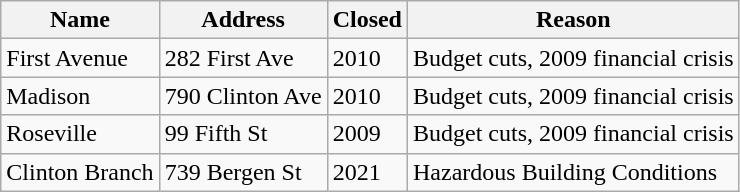<table class="wikitable">
<tr>
<th>Name</th>
<th>Address</th>
<th>Closed</th>
<th>Reason</th>
</tr>
<tr>
<td>First Avenue</td>
<td>282 First Ave</td>
<td>2010</td>
<td>Budget cuts, 2009 financial crisis</td>
</tr>
<tr>
<td>Madison</td>
<td>790 Clinton Ave</td>
<td>2010</td>
<td>Budget cuts, 2009 financial crisis</td>
</tr>
<tr>
<td>Roseville</td>
<td>99 Fifth St</td>
<td>2009</td>
<td>Budget cuts, 2009 financial crisis</td>
</tr>
<tr>
<td>Clinton Branch</td>
<td>739 Bergen St</td>
<td>2021</td>
<td>Hazardous Building Conditions</td>
</tr>
</table>
